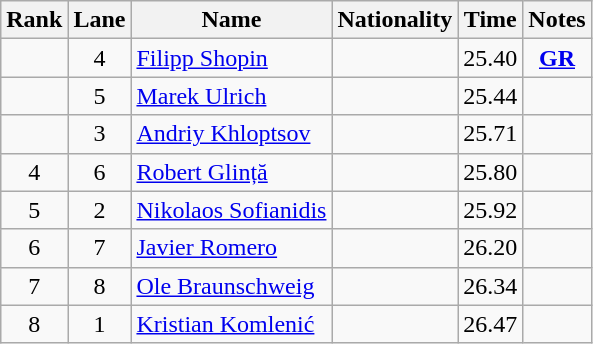<table class='wikitable sortable' style='text-align:center'>
<tr>
<th>Rank</th>
<th>Lane</th>
<th>Name</th>
<th>Nationality</th>
<th>Time</th>
<th>Notes</th>
</tr>
<tr>
<td></td>
<td>4</td>
<td align=left><a href='#'>Filipp Shopin</a></td>
<td align=left></td>
<td>25.40</td>
<td><strong><a href='#'>GR</a></strong></td>
</tr>
<tr>
<td></td>
<td>5</td>
<td align=left><a href='#'>Marek Ulrich</a></td>
<td align=left></td>
<td>25.44</td>
<td></td>
</tr>
<tr>
<td></td>
<td>3</td>
<td align=left><a href='#'>Andriy Khloptsov</a></td>
<td align=left></td>
<td>25.71</td>
<td></td>
</tr>
<tr>
<td>4</td>
<td>6</td>
<td align=left><a href='#'>Robert Glință</a></td>
<td align=left></td>
<td>25.80</td>
<td></td>
</tr>
<tr>
<td>5</td>
<td>2</td>
<td align=left><a href='#'>Nikolaos Sofianidis</a></td>
<td align=left></td>
<td>25.92</td>
<td></td>
</tr>
<tr>
<td>6</td>
<td>7</td>
<td align=left><a href='#'>Javier Romero</a></td>
<td align=left></td>
<td>26.20</td>
<td></td>
</tr>
<tr>
<td>7</td>
<td>8</td>
<td align=left><a href='#'>Ole Braunschweig</a></td>
<td align=left></td>
<td>26.34</td>
<td></td>
</tr>
<tr>
<td>8</td>
<td>1</td>
<td align=left><a href='#'>Kristian Komlenić</a></td>
<td align=left></td>
<td>26.47</td>
<td></td>
</tr>
</table>
